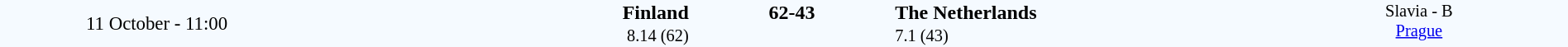<table style="width: 100%; background:#F5FAFF;" cellspacing="0">
<tr>
<td style=font-size:95% align=center rowspan=3 width=20%>11 October - 11:00</td>
</tr>
<tr>
<td width=24% align=right><strong>Finland</strong></td>
<td align=center width=13%><strong>62-43</strong></td>
<td width=24%><strong>The Netherlands</strong></td>
<td style=font-size:85% rowspan=3 valign=top align=center>Slavia - B <br><a href='#'>Prague</a></td>
</tr>
<tr style=font-size:85%>
<td align=right>8.14 (62)</td>
<td align=center></td>
<td>7.1 (43)</td>
</tr>
</table>
